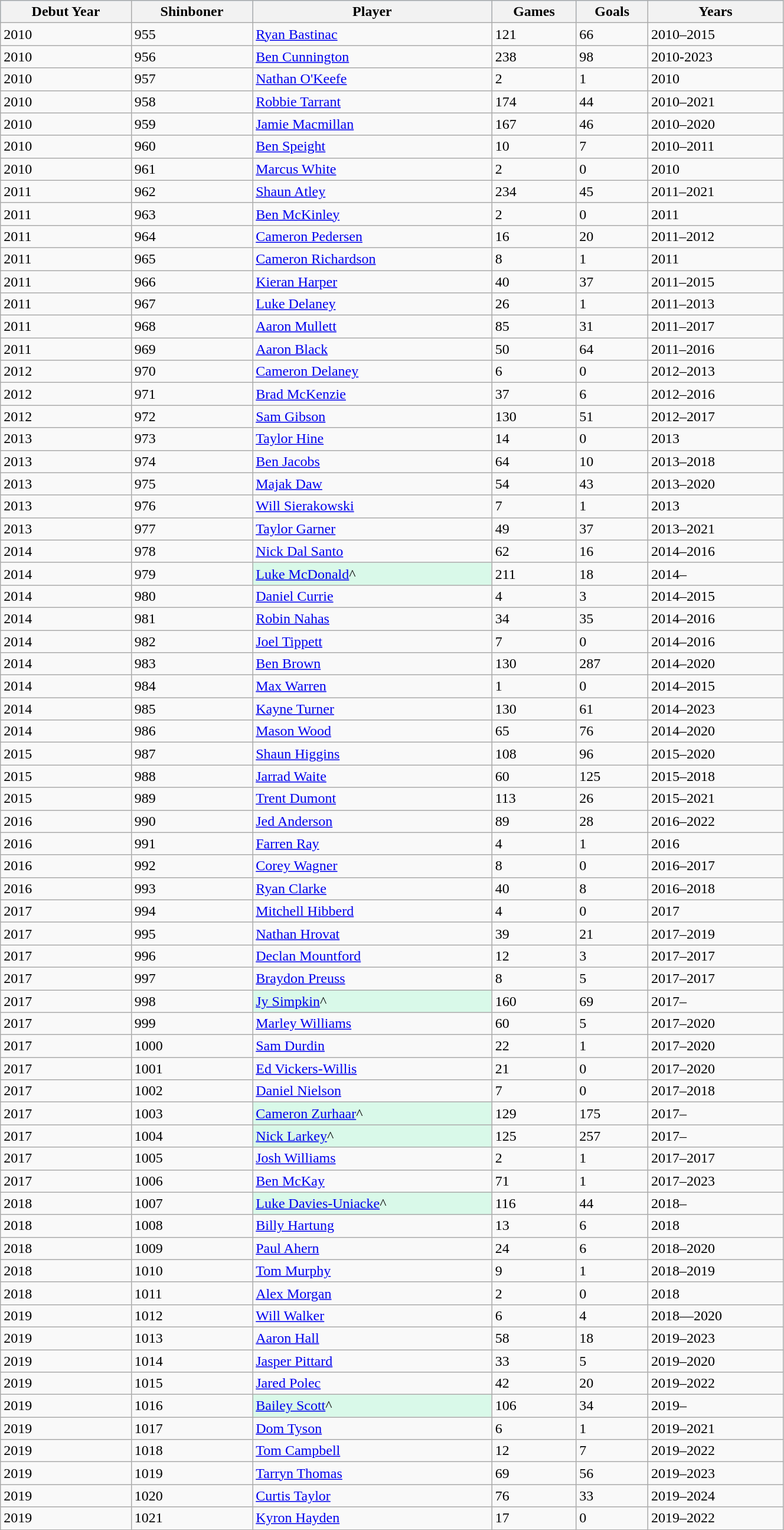<table class="wikitable" style="width:70%;">
<tr style="background:#87cefa;">
<th>Debut Year</th>
<th>Shinboner</th>
<th>Player</th>
<th>Games</th>
<th>Goals</th>
<th>Years</th>
</tr>
<tr>
<td>2010</td>
<td>955</td>
<td><a href='#'>Ryan Bastinac</a></td>
<td>121</td>
<td>66</td>
<td>2010–2015</td>
</tr>
<tr>
<td>2010</td>
<td>956</td>
<td><a href='#'>Ben Cunnington</a></td>
<td>238</td>
<td>98</td>
<td>2010-2023</td>
</tr>
<tr>
<td>2010</td>
<td>957</td>
<td><a href='#'>Nathan O'Keefe</a></td>
<td>2</td>
<td>1</td>
<td>2010</td>
</tr>
<tr>
<td>2010</td>
<td>958</td>
<td><a href='#'>Robbie Tarrant</a></td>
<td>174</td>
<td>44</td>
<td>2010–2021</td>
</tr>
<tr>
<td>2010</td>
<td>959</td>
<td><a href='#'>Jamie Macmillan</a></td>
<td>167</td>
<td>46</td>
<td>2010–2020</td>
</tr>
<tr>
<td>2010</td>
<td>960</td>
<td><a href='#'>Ben Speight</a></td>
<td>10</td>
<td>7</td>
<td>2010–2011</td>
</tr>
<tr>
<td>2010</td>
<td>961</td>
<td><a href='#'>Marcus White</a></td>
<td>2</td>
<td>0</td>
<td>2010</td>
</tr>
<tr>
<td>2011</td>
<td>962</td>
<td><a href='#'>Shaun Atley</a></td>
<td>234</td>
<td>45</td>
<td>2011–2021</td>
</tr>
<tr>
<td>2011</td>
<td>963</td>
<td><a href='#'>Ben McKinley</a></td>
<td>2</td>
<td>0</td>
<td>2011</td>
</tr>
<tr>
<td>2011</td>
<td>964</td>
<td><a href='#'>Cameron Pedersen</a></td>
<td>16</td>
<td>20</td>
<td>2011–2012</td>
</tr>
<tr>
<td>2011</td>
<td>965</td>
<td><a href='#'>Cameron Richardson</a></td>
<td>8</td>
<td>1</td>
<td>2011</td>
</tr>
<tr>
<td>2011</td>
<td>966</td>
<td><a href='#'>Kieran Harper</a></td>
<td>40</td>
<td>37</td>
<td>2011–2015</td>
</tr>
<tr>
<td>2011</td>
<td>967</td>
<td><a href='#'>Luke Delaney</a></td>
<td>26</td>
<td>1</td>
<td>2011–2013</td>
</tr>
<tr>
<td>2011</td>
<td>968</td>
<td><a href='#'>Aaron Mullett</a></td>
<td>85</td>
<td>31</td>
<td>2011–2017</td>
</tr>
<tr>
<td>2011</td>
<td>969</td>
<td><a href='#'>Aaron Black</a></td>
<td>50</td>
<td>64</td>
<td>2011–2016</td>
</tr>
<tr>
<td>2012</td>
<td>970</td>
<td><a href='#'>Cameron Delaney</a></td>
<td>6</td>
<td>0</td>
<td>2012–2013</td>
</tr>
<tr>
<td>2012</td>
<td>971</td>
<td><a href='#'>Brad McKenzie</a></td>
<td>37</td>
<td>6</td>
<td>2012–2016</td>
</tr>
<tr>
<td>2012</td>
<td>972</td>
<td><a href='#'>Sam Gibson</a></td>
<td>130</td>
<td>51</td>
<td>2012–2017</td>
</tr>
<tr>
<td>2013</td>
<td>973</td>
<td><a href='#'>Taylor Hine</a></td>
<td>14</td>
<td>0</td>
<td>2013</td>
</tr>
<tr>
<td>2013</td>
<td>974</td>
<td><a href='#'>Ben Jacobs</a></td>
<td>64</td>
<td>10</td>
<td>2013–2018</td>
</tr>
<tr>
<td>2013</td>
<td>975</td>
<td><a href='#'>Majak Daw</a></td>
<td>54</td>
<td>43</td>
<td>2013–2020</td>
</tr>
<tr>
<td>2013</td>
<td>976</td>
<td><a href='#'>Will Sierakowski</a></td>
<td>7</td>
<td>1</td>
<td>2013</td>
</tr>
<tr>
<td>2013</td>
<td>977</td>
<td><a href='#'>Taylor Garner</a></td>
<td>49</td>
<td>37</td>
<td>2013–2021</td>
</tr>
<tr>
<td>2014</td>
<td>978</td>
<td><a href='#'>Nick Dal Santo</a></td>
<td>62</td>
<td>16</td>
<td>2014–2016</td>
</tr>
<tr>
<td>2014</td>
<td>979</td>
<td style="background:#d9f9e9"><a href='#'>Luke McDonald</a>^</td>
<td>211</td>
<td>18</td>
<td>2014–</td>
</tr>
<tr>
<td>2014</td>
<td>980</td>
<td><a href='#'>Daniel Currie</a></td>
<td>4</td>
<td>3</td>
<td>2014–2015</td>
</tr>
<tr>
<td>2014</td>
<td>981</td>
<td><a href='#'>Robin Nahas</a></td>
<td>34</td>
<td>35</td>
<td>2014–2016</td>
</tr>
<tr>
<td>2014</td>
<td>982</td>
<td><a href='#'>Joel Tippett</a></td>
<td>7</td>
<td>0</td>
<td>2014–2016</td>
</tr>
<tr>
<td>2014</td>
<td>983</td>
<td><a href='#'>Ben Brown</a></td>
<td>130</td>
<td>287</td>
<td>2014–2020</td>
</tr>
<tr>
<td>2014</td>
<td>984</td>
<td><a href='#'>Max Warren</a></td>
<td>1</td>
<td>0</td>
<td>2014–2015</td>
</tr>
<tr>
<td>2014</td>
<td>985</td>
<td><a href='#'>Kayne Turner</a></td>
<td>130</td>
<td>61</td>
<td>2014–2023</td>
</tr>
<tr>
<td>2014</td>
<td>986</td>
<td><a href='#'>Mason Wood</a></td>
<td>65</td>
<td>76</td>
<td>2014–2020</td>
</tr>
<tr>
<td>2015</td>
<td>987</td>
<td><a href='#'>Shaun Higgins</a></td>
<td>108</td>
<td>96</td>
<td>2015–2020</td>
</tr>
<tr>
<td>2015</td>
<td>988</td>
<td><a href='#'>Jarrad Waite</a></td>
<td>60</td>
<td>125</td>
<td>2015–2018</td>
</tr>
<tr>
<td>2015</td>
<td>989</td>
<td><a href='#'>Trent Dumont</a></td>
<td>113</td>
<td>26</td>
<td>2015–2021</td>
</tr>
<tr>
<td>2016</td>
<td>990</td>
<td><a href='#'>Jed Anderson</a></td>
<td>89</td>
<td>28</td>
<td>2016–2022</td>
</tr>
<tr>
<td>2016</td>
<td>991</td>
<td><a href='#'>Farren Ray</a></td>
<td>4</td>
<td>1</td>
<td>2016</td>
</tr>
<tr>
<td>2016</td>
<td>992</td>
<td><a href='#'>Corey Wagner</a></td>
<td>8</td>
<td>0</td>
<td>2016–2017</td>
</tr>
<tr>
<td>2016</td>
<td>993</td>
<td><a href='#'>Ryan Clarke</a></td>
<td>40</td>
<td>8</td>
<td>2016–2018</td>
</tr>
<tr>
<td>2017</td>
<td>994</td>
<td><a href='#'>Mitchell Hibberd</a></td>
<td>4</td>
<td>0</td>
<td>2017</td>
</tr>
<tr>
<td>2017</td>
<td>995</td>
<td><a href='#'>Nathan Hrovat</a></td>
<td>39</td>
<td>21</td>
<td>2017–2019</td>
</tr>
<tr>
<td>2017</td>
<td>996</td>
<td><a href='#'>Declan Mountford</a></td>
<td>12</td>
<td>3</td>
<td>2017–2017</td>
</tr>
<tr>
<td>2017</td>
<td>997</td>
<td><a href='#'>Braydon Preuss</a></td>
<td>8</td>
<td>5</td>
<td>2017–2017</td>
</tr>
<tr>
<td>2017</td>
<td>998</td>
<td style="background:#d9f9e9"><a href='#'>Jy Simpkin</a>^</td>
<td>160</td>
<td>69</td>
<td>2017–</td>
</tr>
<tr>
<td>2017</td>
<td>999</td>
<td><a href='#'>Marley Williams</a></td>
<td>60</td>
<td>5</td>
<td>2017–2020</td>
</tr>
<tr>
<td>2017</td>
<td>1000</td>
<td><a href='#'>Sam Durdin</a></td>
<td>22</td>
<td>1</td>
<td>2017–2020</td>
</tr>
<tr>
<td>2017</td>
<td>1001</td>
<td><a href='#'>Ed Vickers-Willis</a></td>
<td>21</td>
<td>0</td>
<td>2017–2020</td>
</tr>
<tr>
<td>2017</td>
<td>1002</td>
<td><a href='#'>Daniel Nielson</a></td>
<td>7</td>
<td>0</td>
<td>2017–2018</td>
</tr>
<tr>
<td>2017</td>
<td>1003</td>
<td style="background:#d9f9e9"><a href='#'>Cameron Zurhaar</a>^</td>
<td>129</td>
<td>175</td>
<td>2017–</td>
</tr>
<tr>
<td>2017</td>
<td>1004</td>
<td style="background:#d9f9e9"><a href='#'>Nick Larkey</a>^</td>
<td>125</td>
<td>257</td>
<td>2017–</td>
</tr>
<tr>
<td>2017</td>
<td>1005</td>
<td><a href='#'>Josh Williams</a></td>
<td>2</td>
<td>1</td>
<td>2017–2017</td>
</tr>
<tr>
<td>2017</td>
<td>1006</td>
<td><a href='#'>Ben McKay</a></td>
<td>71</td>
<td>1</td>
<td>2017–2023</td>
</tr>
<tr>
<td>2018</td>
<td>1007</td>
<td style="background:#d9f9e9"><a href='#'>Luke Davies-Uniacke</a>^</td>
<td>116</td>
<td>44</td>
<td>2018–</td>
</tr>
<tr>
<td>2018</td>
<td>1008</td>
<td><a href='#'>Billy Hartung</a></td>
<td>13</td>
<td>6</td>
<td>2018</td>
</tr>
<tr>
<td>2018</td>
<td>1009</td>
<td><a href='#'>Paul Ahern</a></td>
<td>24</td>
<td>6</td>
<td>2018–2020</td>
</tr>
<tr>
<td>2018</td>
<td>1010</td>
<td><a href='#'>Tom Murphy</a></td>
<td>9</td>
<td>1</td>
<td>2018–2019</td>
</tr>
<tr>
<td>2018</td>
<td>1011</td>
<td><a href='#'>Alex Morgan</a></td>
<td>2</td>
<td>0</td>
<td>2018</td>
</tr>
<tr>
<td>2019</td>
<td>1012</td>
<td><a href='#'>Will Walker</a></td>
<td>6</td>
<td>4</td>
<td>2018—2020</td>
</tr>
<tr>
<td>2019</td>
<td>1013</td>
<td><a href='#'>Aaron Hall</a></td>
<td>58</td>
<td>18</td>
<td>2019–2023</td>
</tr>
<tr>
<td>2019</td>
<td>1014</td>
<td><a href='#'>Jasper Pittard</a></td>
<td>33</td>
<td>5</td>
<td>2019–2020</td>
</tr>
<tr>
<td>2019</td>
<td>1015</td>
<td><a href='#'>Jared Polec</a></td>
<td>42</td>
<td>20</td>
<td>2019–2022</td>
</tr>
<tr>
<td>2019</td>
<td>1016</td>
<td style="background:#d9f9e9"><a href='#'>Bailey Scott</a>^</td>
<td>106</td>
<td>34</td>
<td>2019–</td>
</tr>
<tr>
<td>2019</td>
<td>1017</td>
<td><a href='#'>Dom Tyson</a></td>
<td>6</td>
<td>1</td>
<td>2019–2021</td>
</tr>
<tr>
<td>2019</td>
<td>1018</td>
<td><a href='#'>Tom Campbell</a></td>
<td>12</td>
<td>7</td>
<td>2019–2022</td>
</tr>
<tr>
<td>2019</td>
<td>1019</td>
<td><a href='#'>Tarryn Thomas</a></td>
<td>69</td>
<td>56</td>
<td>2019–2023</td>
</tr>
<tr>
<td>2019</td>
<td>1020</td>
<td><a href='#'>Curtis Taylor</a></td>
<td>76</td>
<td>33</td>
<td>2019–2024</td>
</tr>
<tr>
<td>2019</td>
<td>1021</td>
<td><a href='#'>Kyron Hayden</a></td>
<td>17</td>
<td>0</td>
<td>2019–2022</td>
</tr>
</table>
